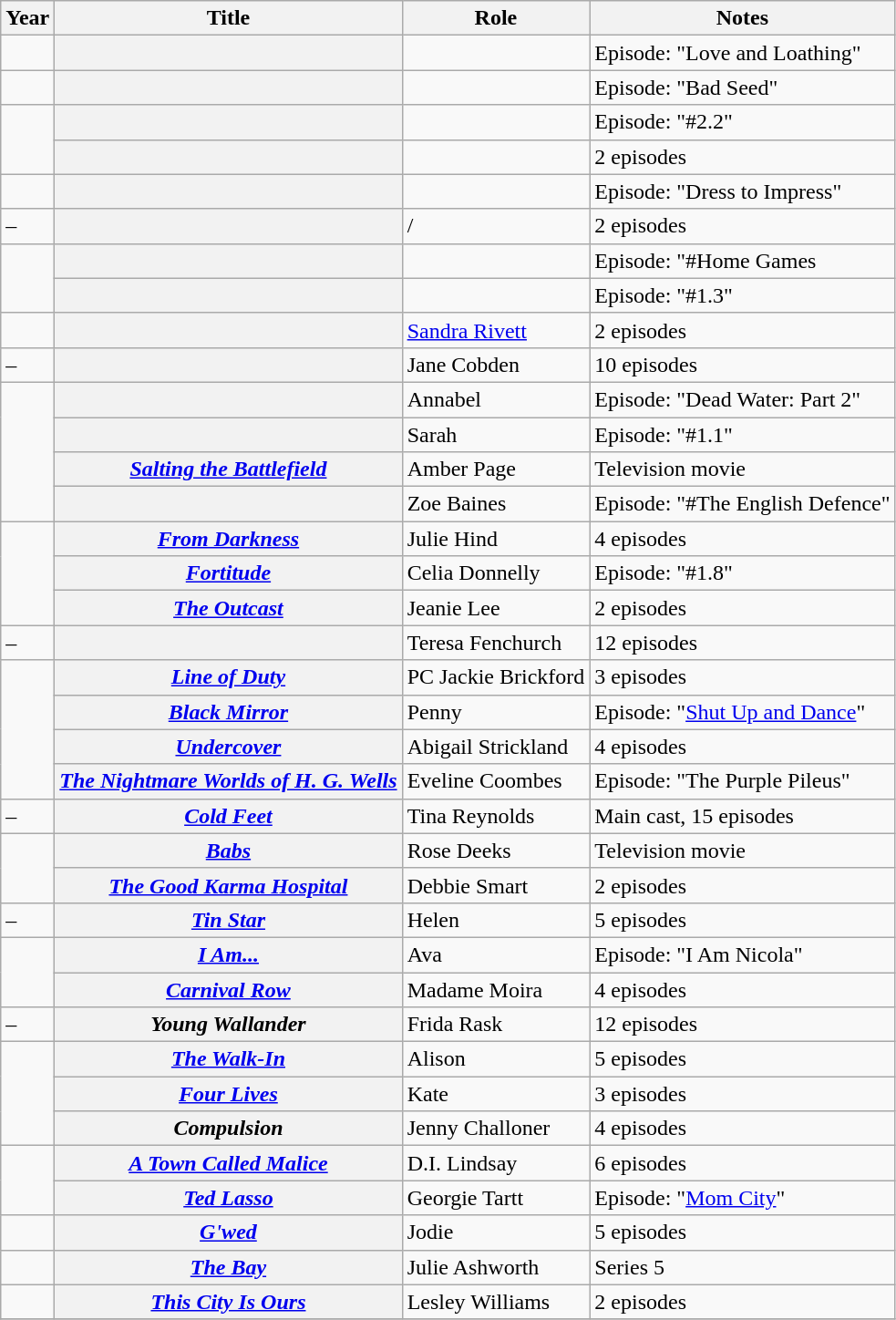<table class="wikitable plainrowheaders sortable" style="margin-right: 0;">
<tr>
<th scope="col">Year</th>
<th scope="col">Title</th>
<th scope="col">Role</th>
<th scope="col" class="unsortable">Notes</th>
</tr>
<tr>
<td></td>
<th scope="row"><em></em></th>
<td></td>
<td>Episode: "Love and Loathing"</td>
</tr>
<tr>
<td></td>
<th scope="row"><em></em></th>
<td></td>
<td>Episode: "Bad Seed"</td>
</tr>
<tr>
<td rowspan="2"></td>
<th scope="row"><em></em></th>
<td></td>
<td>Episode: "#2.2"</td>
</tr>
<tr>
<th scope="row"><em></em></th>
<td></td>
<td>2 episodes</td>
</tr>
<tr>
<td></td>
<th scope="row"><em></em></th>
<td></td>
<td>Episode: "Dress to Impress"</td>
</tr>
<tr>
<td>–</td>
<th scope="row"><em></em></th>
<td> / </td>
<td>2 episodes</td>
</tr>
<tr>
<td rowspan="2"></td>
<th scope="row"><em></em></th>
<td></td>
<td>Episode: "#Home Games</td>
</tr>
<tr>
<th scope="row"><em></em></th>
<td></td>
<td>Episode: "#1.3"</td>
</tr>
<tr>
<td></td>
<th scope="row"><em></em></th>
<td><a href='#'>Sandra Rivett</a></td>
<td>2 episodes</td>
</tr>
<tr>
<td>–</td>
<th scope="row"><em></em></th>
<td>Jane Cobden</td>
<td>10 episodes</td>
</tr>
<tr>
<td rowspan="4"></td>
<th scope="row"><em></em></th>
<td>Annabel</td>
<td>Episode: "Dead Water: Part 2"</td>
</tr>
<tr>
<th scope="row"><em></em></th>
<td>Sarah</td>
<td>Episode: "#1.1"</td>
</tr>
<tr>
<th scope="row"><em><a href='#'>Salting the Battlefield</a></em></th>
<td>Amber Page</td>
<td>Television movie</td>
</tr>
<tr>
<th scope="row"><em></em></th>
<td>Zoe Baines</td>
<td>Episode: "#The English Defence"</td>
</tr>
<tr>
<td rowspan="3"></td>
<th scope="row"><em><a href='#'>From Darkness</a></em></th>
<td>Julie Hind</td>
<td>4 episodes</td>
</tr>
<tr>
<th scope="row"><a href='#'><em>Fortitude</em></a></th>
<td>Celia Donnelly</td>
<td>Episode: "#1.8"</td>
</tr>
<tr>
<th scope="row"><a href='#'><em>The Outcast</em></a></th>
<td>Jeanie Lee</td>
<td>2 episodes</td>
</tr>
<tr>
<td>–</td>
<th scope="row"><em></em></th>
<td>Teresa Fenchurch</td>
<td>12 episodes</td>
</tr>
<tr>
<td rowspan="4"></td>
<th scope="row"><em><a href='#'>Line of Duty</a></em></th>
<td>PC Jackie Brickford</td>
<td>3 episodes</td>
</tr>
<tr>
<th scope="row"><em><a href='#'>Black Mirror</a></em></th>
<td>Penny</td>
<td>Episode: "<a href='#'>Shut Up and Dance</a>"</td>
</tr>
<tr>
<th scope="row"><a href='#'><em>Undercover</em></a></th>
<td>Abigail Strickland</td>
<td>4 episodes</td>
</tr>
<tr>
<th scope="row"><em><a href='#'>The Nightmare Worlds of H. G. Wells</a></em></th>
<td>Eveline Coombes</td>
<td>Episode: "The Purple Pileus"</td>
</tr>
<tr>
<td>–</td>
<th scope="row"><em><a href='#'>Cold Feet</a></em></th>
<td>Tina Reynolds</td>
<td>Main cast, 15 episodes</td>
</tr>
<tr>
<td rowspan="2"></td>
<th scope="row"><a href='#'><em>Babs</em></a></th>
<td>Rose Deeks</td>
<td>Television movie</td>
</tr>
<tr>
<th scope="row"><em><a href='#'>The Good Karma Hospital</a></em></th>
<td>Debbie Smart</td>
<td>2 episodes</td>
</tr>
<tr>
<td>–</td>
<th scope="row"><a href='#'><em>Tin Star</em></a></th>
<td>Helen</td>
<td>5 episodes</td>
</tr>
<tr>
<td rowspan="2"></td>
<th scope="row"><a href='#'><em>I Am...</em></a></th>
<td>Ava</td>
<td>Episode: "I Am Nicola"</td>
</tr>
<tr>
<th scope="row"><em><a href='#'>Carnival Row</a></em></th>
<td>Madame Moira</td>
<td>4 episodes</td>
</tr>
<tr>
<td>–</td>
<th scope="row"><em>Young Wallander</em></th>
<td>Frida Rask</td>
<td>12 episodes</td>
</tr>
<tr>
<td rowspan="3"></td>
<th scope="row"><a href='#'><em>The Walk-In</em></a></th>
<td>Alison</td>
<td>5 episodes</td>
</tr>
<tr>
<th scope="row"><em><a href='#'>Four Lives</a></em></th>
<td>Kate</td>
<td>3 episodes</td>
</tr>
<tr>
<th scope="row"><em>Compulsion</em></th>
<td>Jenny Challoner</td>
<td>4 episodes</td>
</tr>
<tr>
<td rowspan="2"></td>
<th scope="row"><a href='#'><em>A Town Called Malice</em></a></th>
<td>D.I. Lindsay</td>
<td>6 episodes</td>
</tr>
<tr>
<th scope="row"><em><a href='#'>Ted Lasso</a></em></th>
<td>Georgie Tartt</td>
<td>Episode: "<a href='#'>Mom City</a>"</td>
</tr>
<tr>
<td></td>
<th scope="row"><em><a href='#'>G'wed</a></em></th>
<td>Jodie</td>
<td>5 episodes</td>
</tr>
<tr>
<td></td>
<th scope="row"><a href='#'><em>The Bay</em></a></th>
<td>Julie Ashworth</td>
<td>Series 5</td>
</tr>
<tr>
<td></td>
<th scope="row"><a href='#'><em>This City Is Ours</em></a></th>
<td>Lesley Williams</td>
<td>2 episodes</td>
</tr>
<tr>
</tr>
</table>
